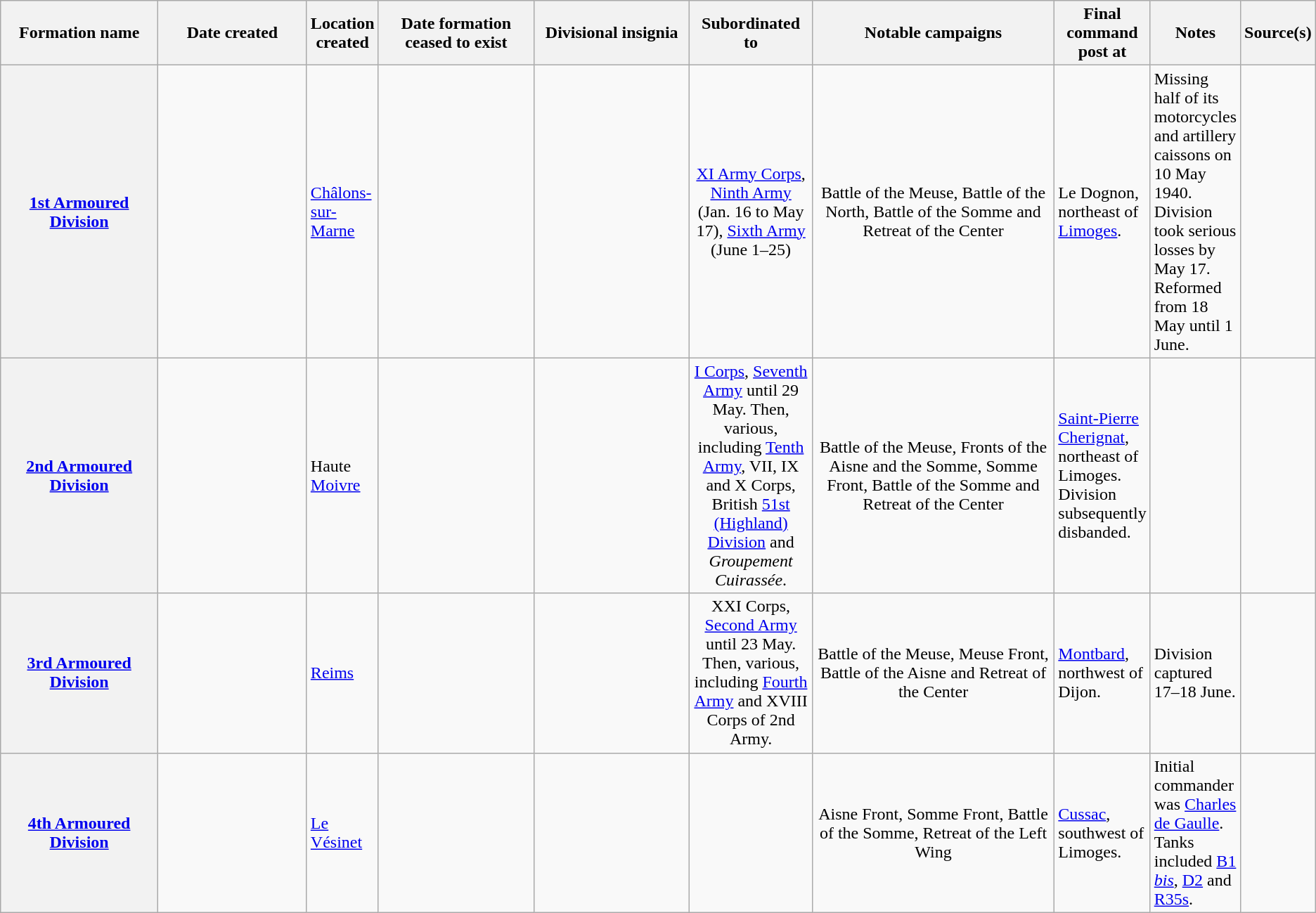<table class="wikitable sortable plainrowheaders">
<tr>
<th scope="col" width="15%">Formation name</th>
<th scope="col" width="15%">Date created</th>
<th>Location created</th>
<th scope="col" width="15%">Date formation ceased to exist</th>
<th scope="col" width="15%">Divisional insignia</th>
<th scope="col" class="unsortable" width="10%">Subordinated to</th>
<th scope="col" class="unsortable" width="25%">Notable campaigns</th>
<th>Final command post at</th>
<th>Notes</th>
<th scope="col" class="unsortable" width="5%">Source(s)</th>
</tr>
<tr>
<th scope="row"><a href='#'>1st Armoured Division</a></th>
<td align="center"></td>
<td><a href='#'>Châlons-sur-Marne</a></td>
<td align="center"></td>
<td align="center"></td>
<td align="center"><a href='#'>XI Army Corps</a>, <a href='#'>Ninth Army</a> (Jan. 16 to May 17), <a href='#'>Sixth Army</a> (June 1–25)</td>
<td align="center">Battle of the Meuse, Battle of the North, Battle of the Somme and Retreat of the Center</td>
<td>Le Dognon, northeast of <a href='#'>Limoges</a>.</td>
<td>Missing half of its motorcycles and artillery caissons on 10 May 1940. Division took serious losses by May 17. Reformed from 18 May until 1 June.</td>
<td align="center"></td>
</tr>
<tr>
<th scope="row"><a href='#'>2nd Armoured Division</a></th>
<td align="center"></td>
<td>Haute <a href='#'>Moivre</a></td>
<td align="center"></td>
<td align="center"></td>
<td align="center"><a href='#'>I Corps</a>, <a href='#'>Seventh Army</a> until 29 May. Then, various, including <a href='#'>Tenth Army</a>, VII, IX and X Corps, British <a href='#'>51st (Highland) Division</a> and <em>Groupement Cuirassée</em>.</td>
<td align="center">Battle of the Meuse, Fronts of the Aisne and the Somme, Somme Front, Battle of the Somme and Retreat of the Center</td>
<td><a href='#'>Saint-Pierre Cherignat</a>, northeast of Limoges. Division subsequently disbanded.</td>
<td></td>
<td align="center"></td>
</tr>
<tr>
<th scope="row"><a href='#'>3rd Armoured Division</a></th>
<td align="center"></td>
<td><a href='#'>Reims</a></td>
<td align="center"></td>
<td align="center"></td>
<td align="center">XXI Corps, <a href='#'>Second Army</a> until 23 May. Then, various, including <a href='#'>Fourth Army</a> and XVIII Corps of 2nd Army.</td>
<td align="center">Battle of the Meuse, Meuse Front, Battle of the Aisne and Retreat of the Center</td>
<td><a href='#'>Montbard</a>, northwest of Dijon.</td>
<td>Division captured 17–18 June.</td>
<td align="center"></td>
</tr>
<tr>
<th scope="row"><a href='#'>4th Armoured Division</a></th>
<td align="center"></td>
<td><a href='#'>Le Vésinet</a></td>
<td align="center"></td>
<td align="center"></td>
<td align="center"></td>
<td align="center">Aisne Front, Somme Front, Battle of the Somme, Retreat of the Left Wing</td>
<td><a href='#'>Cussac</a>, southwest of Limoges.</td>
<td>Initial commander was <a href='#'>Charles de Gaulle</a>. Tanks included <a href='#'>B1 <em>bis</em></a>, <a href='#'>D2</a> and <a href='#'>R35s</a>.</td>
<td align="center"></td>
</tr>
</table>
